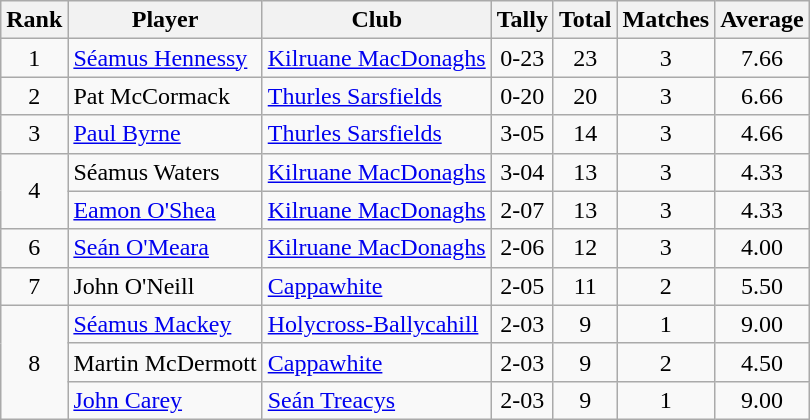<table class="wikitable">
<tr>
<th>Rank</th>
<th>Player</th>
<th>Club</th>
<th>Tally</th>
<th>Total</th>
<th>Matches</th>
<th>Average</th>
</tr>
<tr>
<td rowspan="1" style="text-align:center;">1</td>
<td><a href='#'>Séamus Hennessy</a></td>
<td><a href='#'>Kilruane MacDonaghs</a></td>
<td align=center>0-23</td>
<td align=center>23</td>
<td align=center>3</td>
<td align=center>7.66</td>
</tr>
<tr>
<td rowspan="1" style="text-align:center;">2</td>
<td>Pat McCormack</td>
<td><a href='#'>Thurles Sarsfields</a></td>
<td align=center>0-20</td>
<td align=center>20</td>
<td align=center>3</td>
<td align=center>6.66</td>
</tr>
<tr>
<td rowspan="1" style="text-align:center;">3</td>
<td><a href='#'>Paul Byrne</a></td>
<td><a href='#'>Thurles Sarsfields</a></td>
<td align=center>3-05</td>
<td align=center>14</td>
<td align=center>3</td>
<td align=center>4.66</td>
</tr>
<tr>
<td rowspan="2" style="text-align:center;">4</td>
<td>Séamus Waters</td>
<td><a href='#'>Kilruane MacDonaghs</a></td>
<td align=center>3-04</td>
<td align=center>13</td>
<td align=center>3</td>
<td align=center>4.33</td>
</tr>
<tr>
<td><a href='#'>Eamon O'Shea</a></td>
<td><a href='#'>Kilruane MacDonaghs</a></td>
<td align=center>2-07</td>
<td align=center>13</td>
<td align=center>3</td>
<td align=center>4.33</td>
</tr>
<tr>
<td rowspan="1" style="text-align:center;">6</td>
<td><a href='#'>Seán O'Meara</a></td>
<td><a href='#'>Kilruane MacDonaghs</a></td>
<td align=center>2-06</td>
<td align=center>12</td>
<td align=center>3</td>
<td align=center>4.00</td>
</tr>
<tr>
<td rowspan="1" style="text-align:center;">7</td>
<td>John O'Neill</td>
<td><a href='#'>Cappawhite</a></td>
<td align=center>2-05</td>
<td align=center>11</td>
<td align=center>2</td>
<td align=center>5.50</td>
</tr>
<tr>
<td rowspan="3" style="text-align:center;">8</td>
<td><a href='#'>Séamus Mackey</a></td>
<td><a href='#'>Holycross-Ballycahill</a></td>
<td align=center>2-03</td>
<td align=center>9</td>
<td align=center>1</td>
<td align=center>9.00</td>
</tr>
<tr>
<td>Martin McDermott</td>
<td><a href='#'>Cappawhite</a></td>
<td align=center>2-03</td>
<td align=center>9</td>
<td align=center>2</td>
<td align=center>4.50</td>
</tr>
<tr>
<td><a href='#'>John Carey</a></td>
<td><a href='#'>Seán Treacys</a></td>
<td align=center>2-03</td>
<td align=center>9</td>
<td align=center>1</td>
<td align=center>9.00</td>
</tr>
</table>
